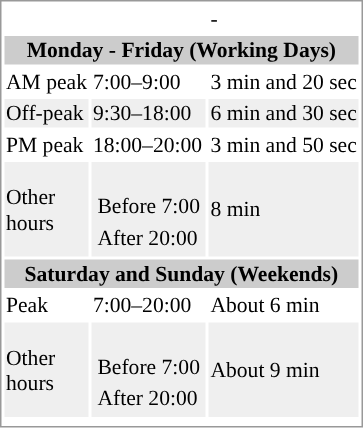<table border=0 style="border:1px solid #999;background-color:white;text-align:left;font-size:90%" class="mw-collapsible">
<tr>
<td colspan=2></td>
<td> - <br> </td>
</tr>
<tr bgcolor=#cccccc>
<th colspan=3 align=center>Monday - Friday (Working Days)</th>
</tr>
<tr>
<td>AM peak</td>
<td>7:00–9:00</td>
<td>3 min and 20 sec</td>
</tr>
<tr bgcolor=#EFEFEF>
<td>Off-peak</td>
<td>9:30–18:00</td>
<td>6 min and 30 sec</td>
</tr>
<tr>
<td>PM peak</td>
<td>18:00–20:00</td>
<td>3 min and 50 sec</td>
</tr>
<tr bgcolor=#EFEFEF>
<td>Other<br> hours</td>
<td><br><table>
<tr>
<td>Before 7:00</td>
</tr>
<tr>
<td>After 20:00</td>
</tr>
</table>
</td>
<td>8 min</td>
</tr>
<tr bgcolor=#cccccc>
<th colspan=3 align=center>Saturday and Sunday (Weekends)</th>
</tr>
<tr>
<td>Peak</td>
<td>7:00–20:00</td>
<td>About 6 min</td>
</tr>
<tr bgcolor=#EFEFEF>
<td>Other<br> hours</td>
<td><br><table>
<tr>
<td>Before 7:00</td>
</tr>
<tr>
<td>After 20:00</td>
</tr>
</table>
</td>
<td>About 9 min</td>
</tr>
<tr style="background:#">
<td colspan = "3"></onlyinclude></td>
</tr>
</table>
